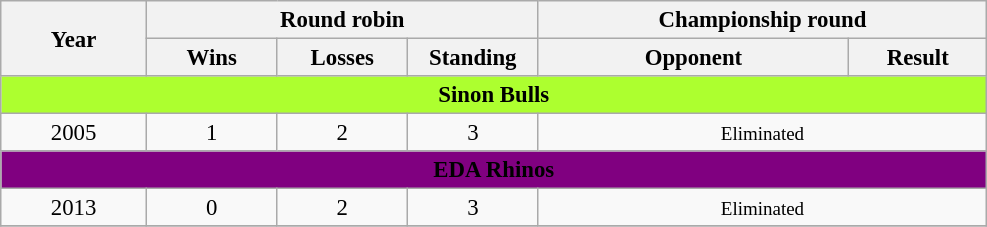<table class=wikitable style="text-align:center; font-size:95%">
<tr>
<th rowspan = 2 width = "90">Year</th>
<th colspan = 3>Round robin</th>
<th colspan = 2>Championship round</th>
</tr>
<tr>
<th width = "80">Wins</th>
<th width = "80">Losses</th>
<th width = "80">Standing</th>
<th width = "200">Opponent</th>
<th width = "85">Result</th>
</tr>
<tr bgcolor = "greenyellow">
<td colspan = 6 align="center"><span><strong>Sinon Bulls</strong></span></td>
</tr>
<tr bgcolor="">
<td>2005</td>
<td>1</td>
<td>2</td>
<td>3</td>
<td colspan="2"><small>Eliminated</small></td>
</tr>
<tr bgcolor="purple">
<td align="center" colspan=7><span><strong>EDA Rhinos</strong></span></td>
</tr>
<tr bgcolor="">
<td>2013</td>
<td>0</td>
<td>2</td>
<td>3</td>
<td colspan="2"><small>Eliminated</small></td>
</tr>
<tr>
</tr>
</table>
